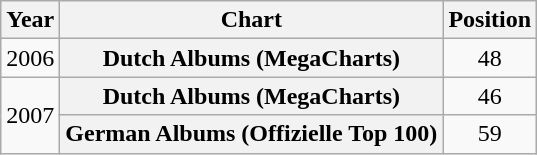<table class="wikitable plainrowheaders sortable">
<tr>
<th scope="col">Year</th>
<th scope="col">Chart</th>
<th scope="col">Position</th>
</tr>
<tr>
<td>2006</td>
<th scope="row">Dutch Albums (MegaCharts)</th>
<td align=center>48</td>
</tr>
<tr>
<td rowspan=2>2007</td>
<th scope="row">Dutch Albums (MegaCharts)</th>
<td align=center>46</td>
</tr>
<tr>
<th scope="row">German Albums (Offizielle Top 100)</th>
<td align=center>59</td>
</tr>
</table>
